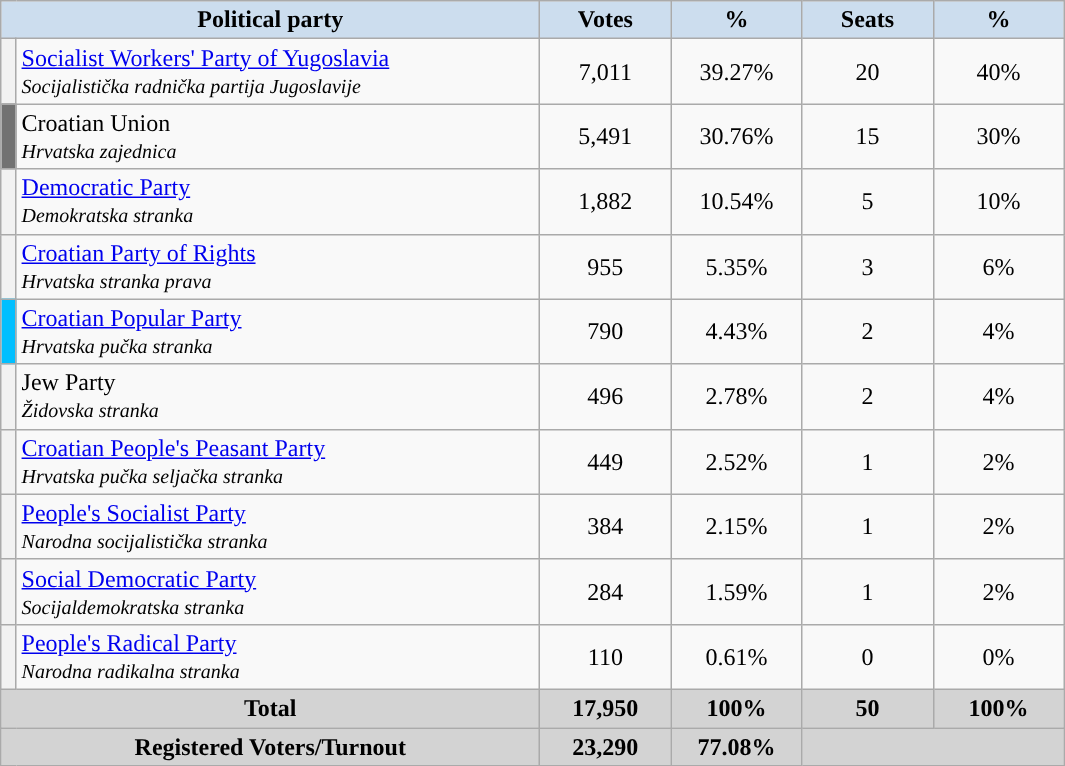<table class="wikitable">
<tr>
<th colspan=2 style="background:#CCDDEE; width: 22em">Political party</th>
<th style="width: 5em; background:#CCDDEE;">Votes</th>
<th style="width: 5em; background:#CCDDEE;">%</th>
<th style="width: 5em; background:#CCDDEE;">Seats</th>
<th style="width: 5em; background:#CCDDEE;">%</th>
</tr>
<tr>
<th style="background-color: "></th>
<td><a href='#'>Socialist Workers' Party of Yugoslavia</a><br><small><em>Socijalistička radnička partija Jugoslavije</em></small></td>
<td style="text-align:center">7,011</td>
<td style="text-align:center">39.27%</td>
<td style="text-align:center">20</td>
<td style="text-align:center">40%</td>
</tr>
<tr>
<th style="background-color: #727272"></th>
<td>Croatian Union<br><small><em>Hrvatska zajednica</em></small></td>
<td style="text-align:center">5,491</td>
<td style="text-align:center">30.76%</td>
<td style="text-align:center">15</td>
<td style="text-align:center">30%</td>
</tr>
<tr>
<th style="background-color: "></th>
<td><a href='#'>Democratic Party</a><br><small><em>Demokratska stranka</em></small></td>
<td style="text-align:center">1,882</td>
<td style="text-align:center">10.54%</td>
<td style="text-align:center">5</td>
<td style="text-align:center">10%</td>
</tr>
<tr>
<th style="background-color: "></th>
<td><a href='#'>Croatian Party of Rights</a><br><small><em>Hrvatska stranka prava</em></small></td>
<td style="text-align:center">955</td>
<td style="text-align:center">5.35%</td>
<td style="text-align:center">3</td>
<td style="text-align:center">6%</td>
</tr>
<tr>
<th style="background-color: #00BFFF"></th>
<td><a href='#'>Croatian Popular Party</a><br><small><em>Hrvatska pučka stranka</em></small></td>
<td style="text-align:center">790</td>
<td style="text-align:center">4.43%</td>
<td style="text-align:center">2</td>
<td style="text-align:center">4%</td>
</tr>
<tr>
<th style="background-color: "></th>
<td>Jew Party<br><small><em>Židovska stranka</em></small></td>
<td style="text-align:center">496</td>
<td style="text-align:center">2.78%</td>
<td style="text-align:center">2</td>
<td style="text-align:center">4%</td>
</tr>
<tr>
<th style="background-color: "></th>
<td><a href='#'>Croatian People's Peasant Party</a><br><small><em>Hrvatska pučka seljačka stranka</em></small></td>
<td style="text-align:center">449</td>
<td style="text-align:center">2.52%</td>
<td style="text-align:center">1</td>
<td style="text-align:center">2%</td>
</tr>
<tr>
<th style="background-color: "></th>
<td><a href='#'>People's Socialist Party</a><br><small><em>Narodna socijalistička stranka</em></small></td>
<td style="text-align:center">384</td>
<td style="text-align:center">2.15%</td>
<td style="text-align:center">1</td>
<td style="text-align:center">2%</td>
</tr>
<tr>
<th style="background-color: "></th>
<td><a href='#'>Social Democratic Party</a><br><small><em>Socijaldemokratska stranka</em></small></td>
<td style="text-align:center">284</td>
<td style="text-align:center">1.59%</td>
<td style="text-align:center">1</td>
<td style="text-align:center">2%</td>
</tr>
<tr>
<th style="background-color: "></th>
<td><a href='#'>People's Radical Party</a><br><small><em>Narodna radikalna stranka</em></small></td>
<td style="text-align:center">110</td>
<td style="text-align:center">0.61%</td>
<td style="text-align:center">0</td>
<td style="text-align:center">0%</td>
</tr>
<tr>
<td colspan="2" align=center style="background: lightgrey"><strong>Total</strong></td>
<td align=center style="background: lightgrey"><strong>17,950</strong></td>
<td align=center style="background: lightgrey"><strong>100%</strong></td>
<td align=center style="background: lightgrey"><strong>50</strong></td>
<td align=center style="background: lightgrey"><strong>100%</strong></td>
</tr>
<tr>
<td colspan="2" align=center style="background: lightgrey"><strong>Registered Voters/Turnout</strong></td>
<td align=center style="background: lightgrey"><strong>23,290</strong></td>
<td align=center style="background: lightgrey"><strong>77.08%</strong></td>
<td colspan="4" align=center style="background: lightgrey"></td>
</tr>
</table>
